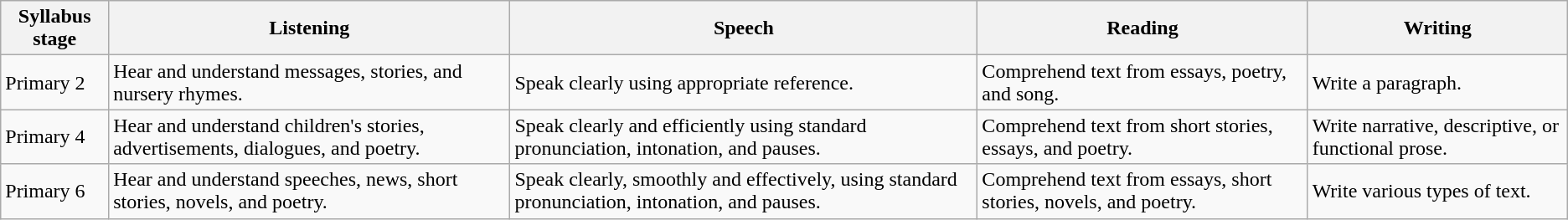<table class="wikitable">
<tr>
<th>Syllabus stage</th>
<th>Listening</th>
<th>Speech</th>
<th>Reading</th>
<th>Writing</th>
</tr>
<tr>
<td>Primary 2</td>
<td>Hear and understand messages, stories, and nursery rhymes.</td>
<td>Speak clearly using appropriate reference.</td>
<td>Comprehend text from essays, poetry, and song.</td>
<td>Write a paragraph.</td>
</tr>
<tr>
<td>Primary 4</td>
<td>Hear and understand children's stories, advertisements, dialogues, and poetry.</td>
<td>Speak clearly and efficiently using standard pronunciation, intonation, and pauses.</td>
<td>Comprehend text from short stories, essays, and poetry.</td>
<td>Write narrative, descriptive, or functional prose.</td>
</tr>
<tr>
<td>Primary 6</td>
<td>Hear and understand speeches, news, short stories, novels, and poetry.</td>
<td>Speak clearly, smoothly and effectively, using standard pronunciation, intonation, and pauses.</td>
<td>Comprehend text from essays, short stories, novels, and poetry.</td>
<td>Write various types of text.</td>
</tr>
</table>
